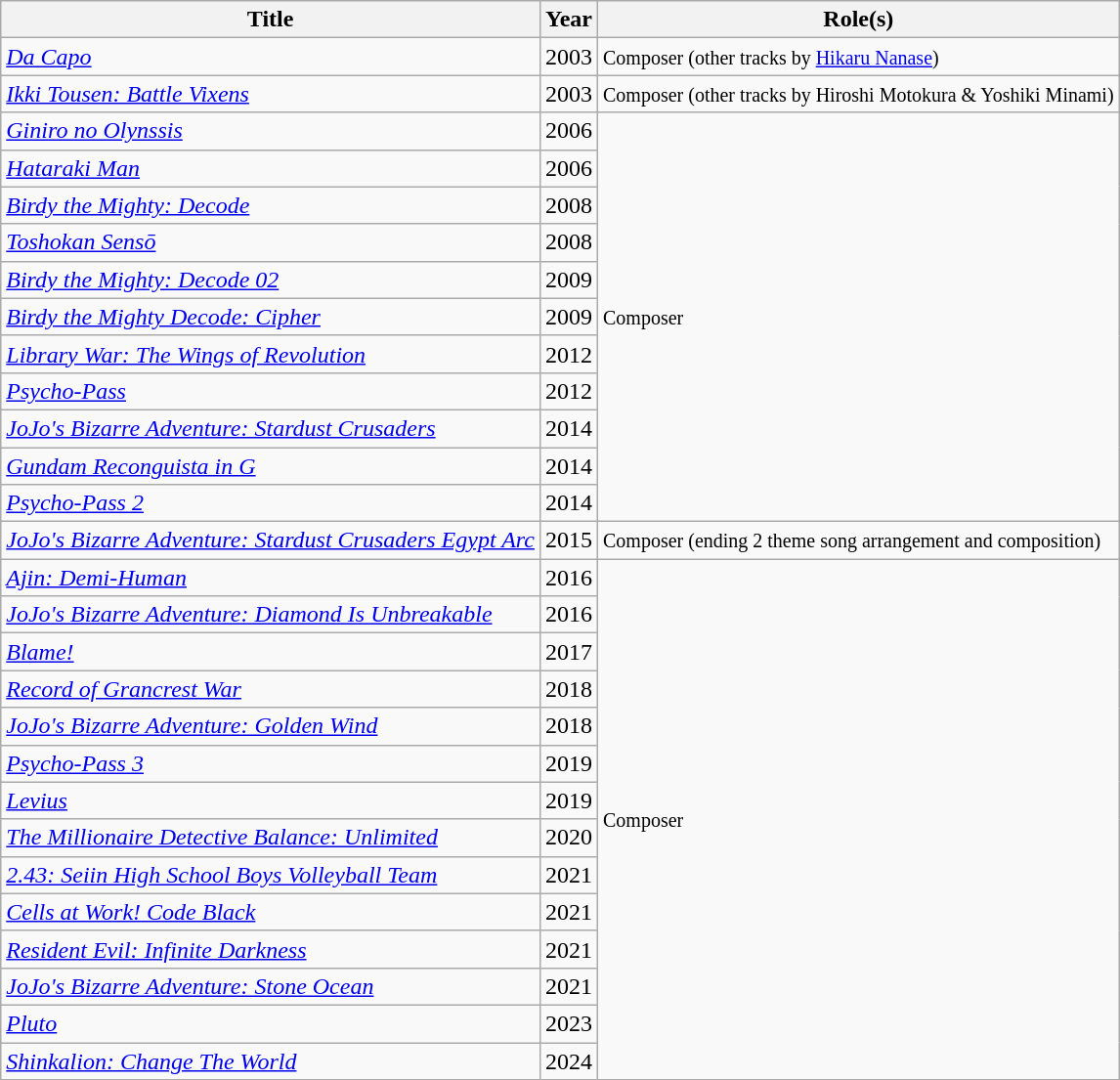<table class="wikitable">
<tr>
<th>Title</th>
<th>Year</th>
<th>Role(s)</th>
</tr>
<tr>
<td><em><a href='#'>Da Capo</a></em></td>
<td>2003</td>
<td><small>Composer (other tracks by <a href='#'>Hikaru Nanase</a>)</small></td>
</tr>
<tr>
<td><em><a href='#'>Ikki Tousen: Battle Vixens</a></em></td>
<td>2003</td>
<td><small>Composer (other tracks by Hiroshi Motokura & Yoshiki Minami)</small></td>
</tr>
<tr>
<td><em><a href='#'>Giniro no Olynssis</a></em></td>
<td>2006</td>
<td rowspan=11><small>Composer</small></td>
</tr>
<tr>
<td><em><a href='#'>Hataraki Man</a></em></td>
<td>2006</td>
</tr>
<tr>
<td><em><a href='#'>Birdy the Mighty: Decode</a></em></td>
<td>2008</td>
</tr>
<tr>
<td><em><a href='#'>Toshokan Sensō</a></em></td>
<td>2008</td>
</tr>
<tr>
<td><em><a href='#'>Birdy the Mighty: Decode 02</a></em></td>
<td>2009</td>
</tr>
<tr>
<td><em><a href='#'>Birdy the Mighty Decode: Cipher</a></em></td>
<td>2009</td>
</tr>
<tr>
<td><em><a href='#'>Library War: The Wings of Revolution</a></em></td>
<td>2012</td>
</tr>
<tr>
<td><em><a href='#'>Psycho-Pass</a></em></td>
<td>2012</td>
</tr>
<tr>
<td><em><a href='#'>JoJo's Bizarre Adventure: Stardust Crusaders</a></em></td>
<td>2014</td>
</tr>
<tr>
<td><em><a href='#'>Gundam Reconguista in G</a></em></td>
<td>2014</td>
</tr>
<tr>
<td><em><a href='#'>Psycho-Pass 2</a></em></td>
<td>2014</td>
</tr>
<tr>
<td><em><a href='#'>JoJo's Bizarre Adventure: Stardust Crusaders Egypt Arc</a></em></td>
<td>2015</td>
<td><small>Composer (ending 2 theme song arrangement and composition)</small></td>
</tr>
<tr>
<td><em><a href='#'>Ajin: Demi-Human</a></em></td>
<td>2016</td>
<td rowspan=14><small>Composer</small></td>
</tr>
<tr>
<td><em><a href='#'>JoJo's Bizarre Adventure: Diamond Is Unbreakable</a></em></td>
<td>2016</td>
</tr>
<tr>
<td><em><a href='#'>Blame!</a></em></td>
<td>2017</td>
</tr>
<tr>
<td><em><a href='#'>Record of Grancrest War</a></em></td>
<td>2018</td>
</tr>
<tr>
<td><em><a href='#'>JoJo's Bizarre Adventure: Golden Wind</a></em></td>
<td>2018</td>
</tr>
<tr>
<td><em><a href='#'>Psycho-Pass 3</a></em></td>
<td>2019</td>
</tr>
<tr>
<td><em><a href='#'>Levius</a></em></td>
<td>2019</td>
</tr>
<tr>
<td><em><a href='#'>The Millionaire Detective Balance: Unlimited</a></em></td>
<td>2020</td>
</tr>
<tr>
<td><em><a href='#'>2.43: Seiin High School Boys Volleyball Team</a></em></td>
<td>2021</td>
</tr>
<tr>
<td><em><a href='#'>Cells at Work! Code Black</a></em></td>
<td>2021</td>
</tr>
<tr>
<td><em><a href='#'>Resident Evil: Infinite Darkness</a></em></td>
<td>2021</td>
</tr>
<tr>
<td><em><a href='#'>JoJo's Bizarre Adventure: Stone Ocean</a></em></td>
<td>2021</td>
</tr>
<tr>
<td><em><a href='#'>Pluto</a></em></td>
<td>2023</td>
</tr>
<tr>
<td><em><a href='#'>Shinkalion: Change The World</a></td>
<td>2024</td>
</tr>
</table>
